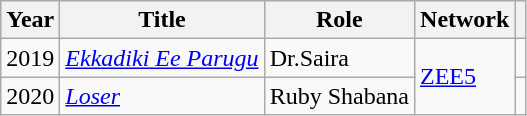<table class="wikitable">
<tr>
<th>Year</th>
<th>Title</th>
<th>Role</th>
<th>Network</th>
<th></th>
</tr>
<tr>
<td>2019</td>
<td><em><a href='#'>Ekkadiki Ee Parugu</a></em></td>
<td>Dr.Saira</td>
<td rowspan="2"><a href='#'>ZEE5</a></td>
<td></td>
</tr>
<tr>
<td>2020</td>
<td><em><a href='#'>Loser</a></em></td>
<td>Ruby Shabana</td>
<td></td>
</tr>
</table>
